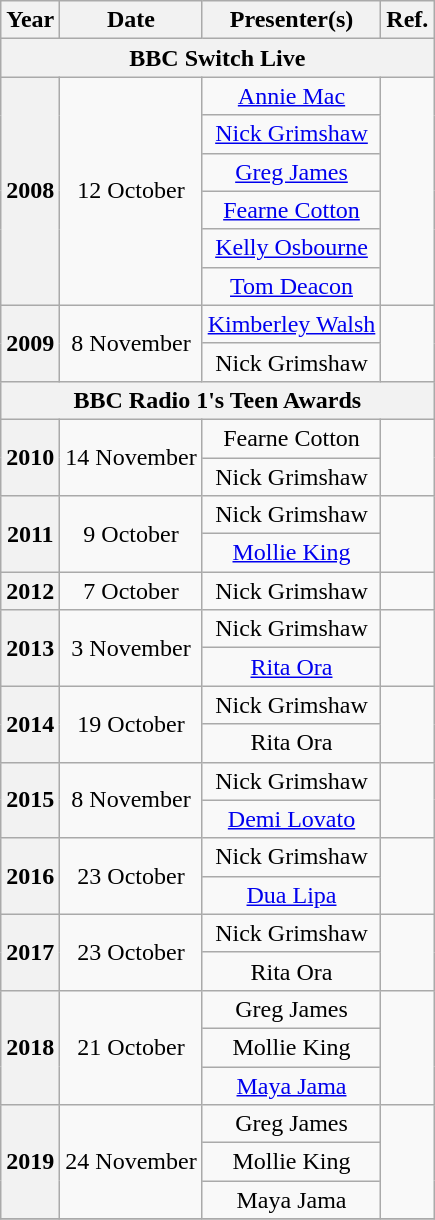<table class="wikitable nowrap" style="text-align:center;">
<tr>
<th>Year</th>
<th>Date</th>
<th>Presenter(s)</th>
<th>Ref.</th>
</tr>
<tr>
<th colspan="4" style="text-align:center;">BBC Switch Live</th>
</tr>
<tr>
<th rowspan=6>2008</th>
<td rowspan=6>12 October</td>
<td><a href='#'>Annie Mac</a></td>
<td rowspan=6></td>
</tr>
<tr>
<td><a href='#'>Nick Grimshaw</a></td>
</tr>
<tr>
<td><a href='#'>Greg James</a></td>
</tr>
<tr>
<td><a href='#'>Fearne Cotton</a></td>
</tr>
<tr>
<td><a href='#'>Kelly Osbourne</a></td>
</tr>
<tr>
<td><a href='#'>Tom Deacon</a></td>
</tr>
<tr>
<th rowspan=2>2009</th>
<td rowspan=2>8 November</td>
<td><a href='#'>Kimberley Walsh</a></td>
<td rowspan=2></td>
</tr>
<tr>
<td>Nick Grimshaw</td>
</tr>
<tr>
<th colspan="4" style="text-align:center;">BBC Radio 1's Teen Awards</th>
</tr>
<tr>
<th rowspan=2>2010</th>
<td rowspan=2>14 November</td>
<td>Fearne Cotton</td>
<td rowspan=2></td>
</tr>
<tr>
<td>Nick Grimshaw</td>
</tr>
<tr>
<th rowspan=2>2011</th>
<td rowspan=2>9 October</td>
<td>Nick Grimshaw</td>
<td rowspan=2></td>
</tr>
<tr>
<td><a href='#'>Mollie King</a></td>
</tr>
<tr>
<th>2012</th>
<td>7 October</td>
<td>Nick Grimshaw</td>
<td></td>
</tr>
<tr>
<th rowspan=2>2013</th>
<td rowspan=2>3 November</td>
<td>Nick Grimshaw</td>
<td rowspan=2></td>
</tr>
<tr>
<td><a href='#'>Rita Ora</a></td>
</tr>
<tr>
<th rowspan=2>2014</th>
<td rowspan=2>19 October</td>
<td>Nick Grimshaw</td>
<td rowspan=2></td>
</tr>
<tr>
<td>Rita Ora</td>
</tr>
<tr>
<th rowspan=2>2015</th>
<td rowspan=2>8 November</td>
<td>Nick Grimshaw</td>
<td rowspan=2></td>
</tr>
<tr>
<td><a href='#'>Demi Lovato</a></td>
</tr>
<tr>
<th rowspan=2>2016</th>
<td rowspan=2>23 October</td>
<td>Nick Grimshaw</td>
<td rowspan=2></td>
</tr>
<tr>
<td><a href='#'>Dua Lipa</a></td>
</tr>
<tr>
<th rowspan=2>2017</th>
<td rowspan=2>23 October</td>
<td>Nick Grimshaw</td>
<td rowspan=2></td>
</tr>
<tr>
<td>Rita Ora</td>
</tr>
<tr>
<th rowspan=3>2018</th>
<td rowspan=3>21 October</td>
<td>Greg James</td>
<td rowspan=3></td>
</tr>
<tr>
<td>Mollie King</td>
</tr>
<tr>
<td><a href='#'>Maya Jama</a></td>
</tr>
<tr>
<th rowspan=3>2019</th>
<td rowspan=3>24 November</td>
<td>Greg James</td>
<td rowspan=3></td>
</tr>
<tr>
<td>Mollie King</td>
</tr>
<tr>
<td>Maya Jama</td>
</tr>
<tr>
</tr>
</table>
